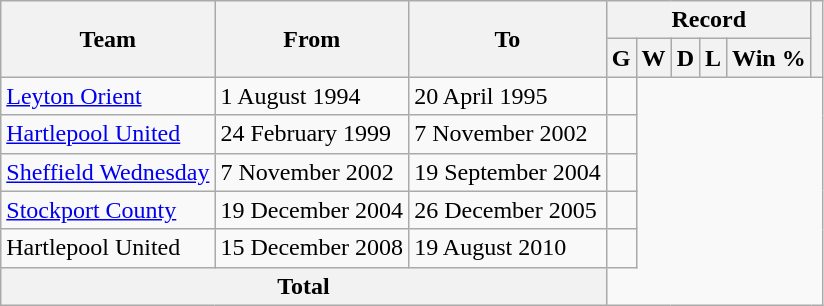<table class=wikitable style="text-align: center">
<tr>
<th rowspan=2>Team</th>
<th rowspan=2>From</th>
<th rowspan=2>To</th>
<th colspan=5>Record</th>
<th rowspan=2></th>
</tr>
<tr>
<th>G</th>
<th>W</th>
<th>D</th>
<th>L</th>
<th>Win %</th>
</tr>
<tr>
<td align="left"><a href='#'>Leyton Orient</a></td>
<td align="left">1 August 1994</td>
<td align="left">20 April 1995<br></td>
<td></td>
</tr>
<tr>
<td align="left"><a href='#'>Hartlepool United</a></td>
<td align="left">24 February 1999</td>
<td align="left">7 November 2002<br></td>
<td></td>
</tr>
<tr>
<td align="left"><a href='#'>Sheffield Wednesday</a></td>
<td align="left">7 November 2002</td>
<td align="left">19 September 2004<br></td>
<td></td>
</tr>
<tr>
<td align="left"><a href='#'>Stockport County</a></td>
<td align="left">19 December 2004</td>
<td align="left">26 December 2005<br></td>
<td></td>
</tr>
<tr>
<td align="left">Hartlepool United</td>
<td align="left">15 December 2008</td>
<td align="left">19 August 2010<br></td>
<td></td>
</tr>
<tr>
<th colspan=3>Total<br></th>
</tr>
</table>
